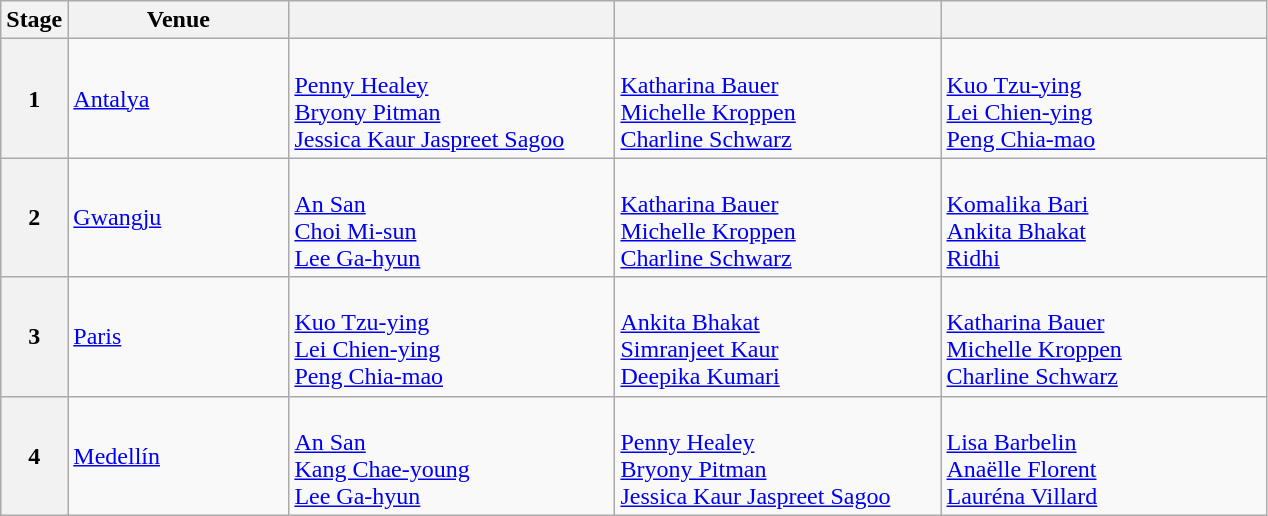<table class="wikitable">
<tr>
<th>Stage</th>
<th width=140>Venue</th>
<th width=210></th>
<th width=210></th>
<th width=210></th>
</tr>
<tr>
<th>1</th>
<td> <a href='#'>Antalya</a></td>
<td> <br> <a href='#'>Penny Healey</a> <br> <a href='#'>Bryony Pitman</a> <br> <a href='#'>Jessica Kaur Jaspreet Sagoo</a></td>
<td> <br> <a href='#'>Katharina Bauer</a> <br> <a href='#'>Michelle Kroppen</a> <br> <a href='#'>Charline Schwarz</a></td>
<td> <br> <a href='#'>Kuo Tzu-ying</a> <br> <a href='#'>Lei Chien-ying</a> <br> <a href='#'>Peng Chia-mao</a></td>
</tr>
<tr>
<th>2</th>
<td> <a href='#'>Gwangju</a></td>
<td> <br> <a href='#'>An San</a> <br> <a href='#'>Choi Mi-sun</a> <br> <a href='#'>Lee Ga-hyun</a></td>
<td> <br> <a href='#'>Katharina Bauer</a> <br> <a href='#'>Michelle Kroppen</a> <br> <a href='#'>Charline Schwarz</a></td>
<td> <br> <a href='#'>Komalika Bari</a> <br> <a href='#'>Ankita Bhakat</a> <br> <a href='#'>Ridhi</a></td>
</tr>
<tr>
<th>3</th>
<td> <a href='#'>Paris</a></td>
<td> <br> <a href='#'>Kuo Tzu-ying</a> <br> <a href='#'>Lei Chien-ying</a> <br> <a href='#'>Peng Chia-mao</a></td>
<td> <br> <a href='#'>Ankita Bhakat</a> <br> <a href='#'>Simranjeet Kaur</a> <br> <a href='#'>Deepika Kumari</a></td>
<td> <br> <a href='#'>Katharina Bauer</a> <br> <a href='#'>Michelle Kroppen</a> <br> <a href='#'>Charline Schwarz</a></td>
</tr>
<tr>
<th>4</th>
<td> <a href='#'>Medellín</a></td>
<td> <br> <a href='#'>An San</a> <br> <a href='#'>Kang Chae-young</a> <br> <a href='#'>Lee Ga-hyun</a></td>
<td> <br> <a href='#'>Penny Healey</a> <br> <a href='#'>Bryony Pitman</a> <br> <a href='#'>Jessica Kaur Jaspreet Sagoo</a></td>
<td> <br> <a href='#'>Lisa Barbelin</a> <br> <a href='#'>Anaëlle Florent</a> <br> <a href='#'>Lauréna Villard</a></td>
</tr>
</table>
